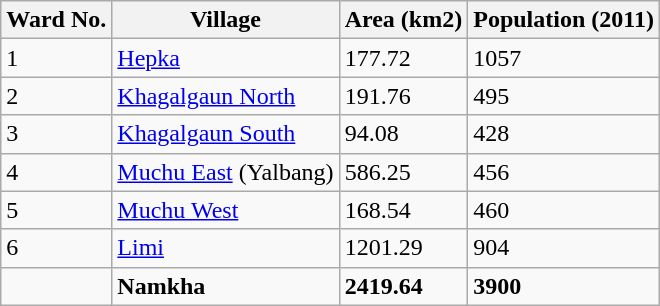<table class="wikitable">
<tr>
<th>Ward No.</th>
<th>Village</th>
<th>Area (km2)</th>
<th>Population (2011)</th>
</tr>
<tr>
<td>1</td>
<td><a href='#'>Hepka</a></td>
<td>177.72</td>
<td>1057</td>
</tr>
<tr>
<td>2</td>
<td><a href='#'>Khagalgaun North</a></td>
<td>191.76</td>
<td>495</td>
</tr>
<tr>
<td>3</td>
<td><a href='#'>Khagalgaun South</a></td>
<td>94.08</td>
<td>428</td>
</tr>
<tr>
<td>4</td>
<td><a href='#'>Muchu East</a> (Yalbang)</td>
<td>586.25</td>
<td>456</td>
</tr>
<tr>
<td>5</td>
<td><a href='#'>Muchu West</a></td>
<td>168.54</td>
<td>460</td>
</tr>
<tr>
<td>6</td>
<td><a href='#'>Limi</a></td>
<td>1201.29</td>
<td>904</td>
</tr>
<tr>
<td></td>
<td><strong>Namkha</strong></td>
<td><strong>2419.64</strong></td>
<td><strong> 3900</strong></td>
</tr>
</table>
